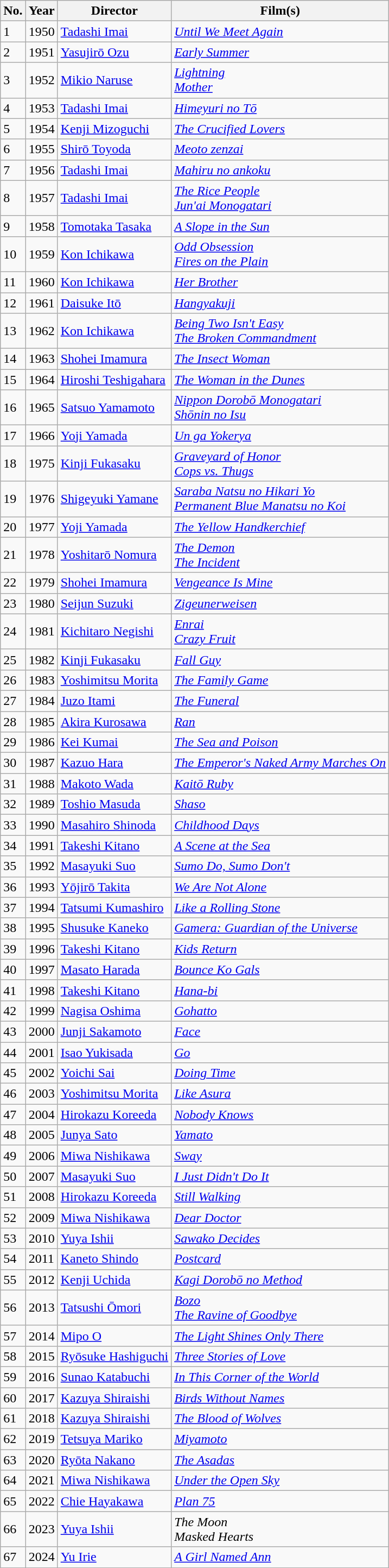<table class="wikitable">
<tr>
<th>No.</th>
<th>Year</th>
<th>Director</th>
<th>Film(s)</th>
</tr>
<tr>
<td>1</td>
<td>1950</td>
<td><a href='#'>Tadashi Imai</a></td>
<td><em><a href='#'>Until We Meet Again</a></em></td>
</tr>
<tr>
<td>2</td>
<td>1951</td>
<td><a href='#'>Yasujirō Ozu</a></td>
<td><em><a href='#'>Early Summer</a></em></td>
</tr>
<tr>
<td>3</td>
<td>1952</td>
<td><a href='#'>Mikio Naruse</a></td>
<td><em><a href='#'>Lightning</a></em><br><em><a href='#'>Mother</a></em></td>
</tr>
<tr>
<td>4</td>
<td>1953</td>
<td><a href='#'>Tadashi Imai</a></td>
<td><em><a href='#'>Himeyuri no Tō</a></em></td>
</tr>
<tr>
<td>5</td>
<td>1954</td>
<td><a href='#'>Kenji Mizoguchi</a></td>
<td><em><a href='#'>The Crucified Lovers</a></em></td>
</tr>
<tr>
<td>6</td>
<td>1955</td>
<td><a href='#'>Shirō Toyoda</a></td>
<td><em><a href='#'>Meoto zenzai</a></em></td>
</tr>
<tr>
<td>7</td>
<td>1956</td>
<td><a href='#'>Tadashi Imai</a></td>
<td><em><a href='#'>Mahiru no ankoku</a></em></td>
</tr>
<tr>
<td>8</td>
<td>1957</td>
<td><a href='#'>Tadashi Imai</a></td>
<td><em><a href='#'>The Rice People</a></em><br><em><a href='#'>Jun'ai Monogatari</a></em></td>
</tr>
<tr>
<td>9</td>
<td>1958</td>
<td><a href='#'>Tomotaka Tasaka</a></td>
<td><em><a href='#'>A Slope in the Sun</a></em></td>
</tr>
<tr>
<td>10</td>
<td>1959</td>
<td><a href='#'>Kon Ichikawa</a></td>
<td><em><a href='#'>Odd Obsession</a></em><br><em><a href='#'>Fires on the Plain</a></em></td>
</tr>
<tr>
<td>11</td>
<td>1960</td>
<td><a href='#'>Kon Ichikawa</a></td>
<td><em><a href='#'>Her Brother</a></em></td>
</tr>
<tr>
<td>12</td>
<td>1961</td>
<td><a href='#'>Daisuke Itō</a></td>
<td><em><a href='#'>Hangyakuji</a></em></td>
</tr>
<tr>
<td>13</td>
<td>1962</td>
<td><a href='#'>Kon Ichikawa</a></td>
<td><em><a href='#'>Being Two Isn't Easy</a></em><br><em><a href='#'>The Broken Commandment</a></em></td>
</tr>
<tr>
<td>14</td>
<td>1963</td>
<td><a href='#'>Shohei Imamura</a></td>
<td><em><a href='#'>The Insect Woman</a></em></td>
</tr>
<tr>
<td>15</td>
<td>1964</td>
<td><a href='#'>Hiroshi Teshigahara</a></td>
<td><em><a href='#'>The Woman in the Dunes</a></em></td>
</tr>
<tr>
<td>16</td>
<td>1965</td>
<td><a href='#'>Satsuo Yamamoto</a></td>
<td><em><a href='#'>Nippon Dorobō Monogatari</a></em><br><em><a href='#'>Shōnin no Isu</a></em></td>
</tr>
<tr>
<td>17</td>
<td>1966</td>
<td><a href='#'>Yoji Yamada</a></td>
<td><em><a href='#'>Un ga Yokerya</a></em></td>
</tr>
<tr>
<td>18</td>
<td>1975</td>
<td><a href='#'>Kinji Fukasaku</a></td>
<td><em><a href='#'>Graveyard of Honor</a></em><br><em><a href='#'>Cops vs. Thugs</a></em></td>
</tr>
<tr>
<td>19</td>
<td>1976</td>
<td><a href='#'>Shigeyuki Yamane</a></td>
<td><em><a href='#'>Saraba Natsu no Hikari Yo</a></em><br><em><a href='#'>Permanent Blue Manatsu no Koi</a></em></td>
</tr>
<tr>
<td>20</td>
<td>1977</td>
<td><a href='#'>Yoji Yamada</a></td>
<td><em><a href='#'>The Yellow Handkerchief</a></em></td>
</tr>
<tr>
<td>21</td>
<td>1978</td>
<td><a href='#'>Yoshitarō Nomura</a></td>
<td><em><a href='#'>The Demon</a></em><br><em><a href='#'>The Incident</a></em></td>
</tr>
<tr>
<td>22</td>
<td>1979</td>
<td><a href='#'>Shohei Imamura</a></td>
<td><em><a href='#'>Vengeance Is Mine</a></em></td>
</tr>
<tr>
<td>23</td>
<td>1980</td>
<td><a href='#'>Seijun Suzuki</a></td>
<td><em><a href='#'>Zigeunerweisen</a></em></td>
</tr>
<tr>
<td>24</td>
<td>1981</td>
<td><a href='#'>Kichitaro Negishi</a></td>
<td><em><a href='#'>Enrai</a></em><br><em><a href='#'>Crazy Fruit</a></em></td>
</tr>
<tr>
<td>25</td>
<td>1982</td>
<td><a href='#'>Kinji Fukasaku</a></td>
<td><em><a href='#'>Fall Guy</a></em></td>
</tr>
<tr>
<td>26</td>
<td>1983</td>
<td><a href='#'>Yoshimitsu Morita</a></td>
<td><em><a href='#'>The Family Game</a></em></td>
</tr>
<tr>
<td>27</td>
<td>1984</td>
<td><a href='#'>Juzo Itami</a></td>
<td><em><a href='#'>The Funeral</a></em></td>
</tr>
<tr>
<td>28</td>
<td>1985</td>
<td><a href='#'>Akira Kurosawa</a></td>
<td><em><a href='#'>Ran</a></em></td>
</tr>
<tr>
<td>29</td>
<td>1986</td>
<td><a href='#'>Kei Kumai</a></td>
<td><em><a href='#'>The Sea and Poison</a></em></td>
</tr>
<tr>
<td>30</td>
<td>1987</td>
<td><a href='#'>Kazuo Hara</a></td>
<td><em><a href='#'>The Emperor's Naked Army Marches On</a></em></td>
</tr>
<tr>
<td>31</td>
<td>1988</td>
<td><a href='#'>Makoto Wada</a></td>
<td><em><a href='#'>Kaitō Ruby</a></em></td>
</tr>
<tr>
<td>32</td>
<td>1989</td>
<td><a href='#'>Toshio Masuda</a></td>
<td><em><a href='#'>Shaso</a></em></td>
</tr>
<tr>
<td>33</td>
<td>1990</td>
<td><a href='#'>Masahiro Shinoda</a></td>
<td><em><a href='#'>Childhood Days</a></em></td>
</tr>
<tr>
<td>34</td>
<td>1991</td>
<td><a href='#'>Takeshi Kitano</a></td>
<td><em><a href='#'>A Scene at the Sea</a></em></td>
</tr>
<tr>
<td>35</td>
<td>1992</td>
<td><a href='#'>Masayuki Suo</a></td>
<td><em><a href='#'>Sumo Do, Sumo Don't</a></em></td>
</tr>
<tr>
<td>36</td>
<td>1993</td>
<td><a href='#'>Yōjirō Takita</a></td>
<td><em><a href='#'>We Are Not Alone</a></em></td>
</tr>
<tr>
<td>37</td>
<td>1994</td>
<td><a href='#'>Tatsumi Kumashiro</a></td>
<td><em><a href='#'>Like a Rolling Stone</a></em></td>
</tr>
<tr>
<td>38</td>
<td>1995</td>
<td><a href='#'>Shusuke Kaneko</a></td>
<td><em><a href='#'>Gamera: Guardian of the Universe</a></em></td>
</tr>
<tr>
<td>39</td>
<td>1996</td>
<td><a href='#'>Takeshi Kitano</a></td>
<td><em><a href='#'>Kids Return</a></em></td>
</tr>
<tr>
<td>40</td>
<td>1997</td>
<td><a href='#'>Masato Harada</a></td>
<td><em><a href='#'>Bounce Ko Gals</a></em></td>
</tr>
<tr>
<td>41</td>
<td>1998</td>
<td><a href='#'>Takeshi Kitano</a></td>
<td><em><a href='#'>Hana-bi</a></em></td>
</tr>
<tr>
<td>42</td>
<td>1999</td>
<td><a href='#'>Nagisa Oshima</a></td>
<td><em><a href='#'>Gohatto</a></em></td>
</tr>
<tr>
<td>43</td>
<td>2000</td>
<td><a href='#'>Junji Sakamoto</a></td>
<td><em><a href='#'>Face</a></em></td>
</tr>
<tr>
<td>44</td>
<td>2001</td>
<td><a href='#'>Isao Yukisada</a></td>
<td><em><a href='#'>Go</a></em></td>
</tr>
<tr>
<td>45</td>
<td>2002</td>
<td><a href='#'>Yoichi Sai</a></td>
<td><em><a href='#'>Doing Time</a></em></td>
</tr>
<tr>
<td>46</td>
<td>2003</td>
<td><a href='#'>Yoshimitsu Morita</a></td>
<td><em><a href='#'>Like Asura</a></em></td>
</tr>
<tr>
<td>47</td>
<td>2004</td>
<td><a href='#'>Hirokazu Koreeda</a></td>
<td><em><a href='#'>Nobody Knows</a></em></td>
</tr>
<tr>
<td>48</td>
<td>2005</td>
<td><a href='#'>Junya Sato</a></td>
<td><em><a href='#'>Yamato</a></em></td>
</tr>
<tr>
<td>49</td>
<td>2006</td>
<td><a href='#'>Miwa Nishikawa</a></td>
<td><em><a href='#'>Sway</a></em></td>
</tr>
<tr>
<td>50</td>
<td>2007</td>
<td><a href='#'>Masayuki Suo</a></td>
<td><em><a href='#'>I Just Didn't Do It</a></em></td>
</tr>
<tr>
<td>51</td>
<td>2008</td>
<td><a href='#'>Hirokazu Koreeda</a></td>
<td><em><a href='#'>Still Walking</a></em></td>
</tr>
<tr>
<td>52</td>
<td>2009</td>
<td><a href='#'>Miwa Nishikawa</a></td>
<td><em><a href='#'>Dear Doctor</a></em></td>
</tr>
<tr>
<td>53</td>
<td>2010</td>
<td><a href='#'>Yuya Ishii</a></td>
<td><em><a href='#'>Sawako Decides</a></em></td>
</tr>
<tr>
<td>54</td>
<td>2011</td>
<td><a href='#'>Kaneto Shindo</a></td>
<td><em><a href='#'>Postcard</a></em></td>
</tr>
<tr>
<td>55</td>
<td>2012</td>
<td><a href='#'>Kenji Uchida</a></td>
<td><em><a href='#'>Kagi Dorobō no Method</a></em></td>
</tr>
<tr>
<td>56</td>
<td>2013</td>
<td><a href='#'>Tatsushi Ōmori</a></td>
<td><em><a href='#'>Bozo</a></em><br><em><a href='#'>The Ravine of Goodbye</a></em></td>
</tr>
<tr>
<td>57</td>
<td>2014</td>
<td><a href='#'>Mipo O</a></td>
<td><em><a href='#'>The Light Shines Only There</a></em></td>
</tr>
<tr>
<td>58</td>
<td>2015</td>
<td><a href='#'>Ryōsuke Hashiguchi</a></td>
<td><em><a href='#'>Three Stories of Love</a></em></td>
</tr>
<tr>
<td>59</td>
<td>2016</td>
<td><a href='#'>Sunao Katabuchi</a></td>
<td><em><a href='#'>In This Corner of the World</a></em></td>
</tr>
<tr>
<td>60</td>
<td>2017</td>
<td><a href='#'>Kazuya Shiraishi</a></td>
<td><em><a href='#'>Birds Without Names</a></em></td>
</tr>
<tr>
<td>61</td>
<td>2018</td>
<td><a href='#'>Kazuya Shiraishi</a></td>
<td><em><a href='#'>The Blood of Wolves</a></em></td>
</tr>
<tr>
<td>62</td>
<td>2019</td>
<td><a href='#'>Tetsuya Mariko</a></td>
<td><em><a href='#'>Miyamoto</a></em></td>
</tr>
<tr>
<td>63</td>
<td>2020</td>
<td><a href='#'>Ryōta Nakano</a></td>
<td><em><a href='#'>The Asadas</a></em></td>
</tr>
<tr>
<td>64</td>
<td>2021</td>
<td><a href='#'>Miwa Nishikawa</a></td>
<td><em><a href='#'>Under the Open Sky</a></em></td>
</tr>
<tr>
<td>65</td>
<td>2022</td>
<td><a href='#'>Chie Hayakawa</a></td>
<td><em><a href='#'>Plan 75</a></em></td>
</tr>
<tr>
<td>66</td>
<td>2023</td>
<td><a href='#'>Yuya Ishii</a></td>
<td><em>The Moon</em><br><em>Masked Hearts</em></td>
</tr>
<tr>
<td>67</td>
<td>2024</td>
<td><a href='#'>Yu Irie</a></td>
<td><em><a href='#'>A Girl Named Ann</a></em></td>
</tr>
<tr>
</tr>
</table>
